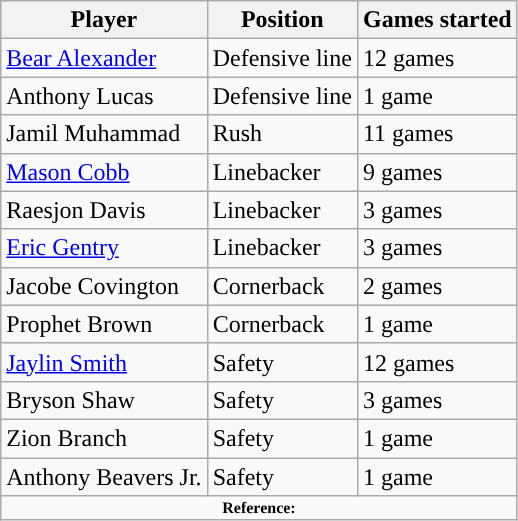<table class="wikitable">
<tr ;>
<th style="text-align:center; ">Player</th>
<th style="text-align:center; ">Position</th>
<th style="text-align:center; ">Games started</th>
</tr>
<tr>
<td><a href='#'>Bear Alexander</a></td>
<td>Defensive line</td>
<td>12 games</td>
</tr>
<tr>
<td>Anthony Lucas</td>
<td>Defensive line</td>
<td>1 game</td>
</tr>
<tr>
<td>Jamil Muhammad</td>
<td>Rush</td>
<td>11 games</td>
</tr>
<tr>
<td><a href='#'>Mason Cobb</a></td>
<td>Linebacker</td>
<td>9 games</td>
</tr>
<tr>
<td>Raesjon Davis</td>
<td>Linebacker</td>
<td>3 games</td>
</tr>
<tr>
<td><a href='#'>Eric Gentry</a></td>
<td>Linebacker</td>
<td>3 games</td>
</tr>
<tr>
<td>Jacobe Covington</td>
<td>Cornerback</td>
<td>2 games</td>
</tr>
<tr>
<td>Prophet Brown</td>
<td>Cornerback</td>
<td>1 game</td>
</tr>
<tr>
<td><a href='#'>Jaylin Smith</a></td>
<td>Safety</td>
<td>12 games</td>
</tr>
<tr>
<td>Bryson Shaw</td>
<td>Safety</td>
<td>3 games</td>
</tr>
<tr>
<td>Zion Branch</td>
<td>Safety</td>
<td>1 game</td>
</tr>
<tr>
<td>Anthony Beavers Jr.</td>
<td>Safety</td>
<td>1 game</td>
</tr>
<tr>
<td colspan="4"  style="font-size:8pt; text-align:center;"><strong>Reference:</strong></td>
</tr>
</table>
